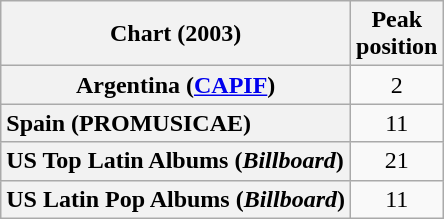<table class="wikitable sortable plainrowheaders">
<tr>
<th style="text-align:center;">Chart (2003)</th>
<th style="text-align:center;">Peak<br>position</th>
</tr>
<tr>
<th scope="row">Argentina (<a href='#'>CAPIF</a>)</th>
<td style="text-align:center;">2</td>
</tr>
<tr>
<th scope="row" style="text-align:left;">Spain (PROMUSICAE)</th>
<td style="text-align:center;">11</td>
</tr>
<tr>
<th scope="row" style="text-align:left;">US Top Latin Albums (<em>Billboard</em>)</th>
<td style="text-align:center;">21</td>
</tr>
<tr>
<th scope="row" style="text-align:left;">US Latin Pop Albums (<em>Billboard</em>)</th>
<td style="text-align:center;">11</td>
</tr>
</table>
